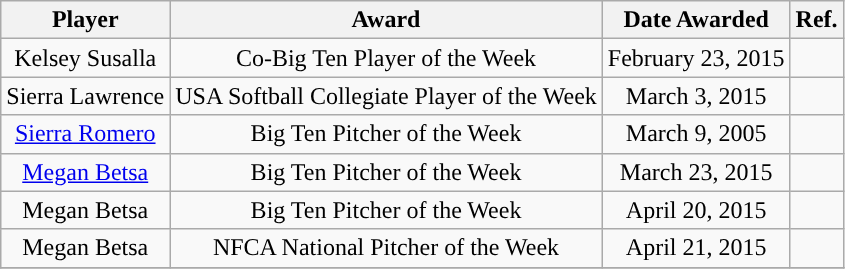<table class="wikitable sortable sortable" style="text-align: center">
<tr align=center>
<th>Player</th>
<th>Award</th>
<th>Date Awarded</th>
<th>Ref.</th>
</tr>
<tr>
<td>Kelsey Susalla</td>
<td>Co-Big Ten Player of the Week</td>
<td>February 23, 2015</td>
<td></td>
</tr>
<tr>
<td>Sierra Lawrence</td>
<td>USA Softball Collegiate Player of the Week</td>
<td>March 3, 2015</td>
<td></td>
</tr>
<tr>
<td><a href='#'>Sierra Romero</a></td>
<td>Big Ten Pitcher of the Week</td>
<td>March 9, 2005</td>
<td></td>
</tr>
<tr>
<td><a href='#'>Megan Betsa</a></td>
<td>Big Ten Pitcher of the Week</td>
<td>March 23, 2015</td>
<td></td>
</tr>
<tr>
<td>Megan Betsa</td>
<td>Big Ten Pitcher of the Week</td>
<td>April 20, 2015</td>
<td></td>
</tr>
<tr>
<td>Megan Betsa</td>
<td>NFCA National Pitcher of the Week</td>
<td>April 21, 2015</td>
<td></td>
</tr>
<tr>
</tr>
</table>
